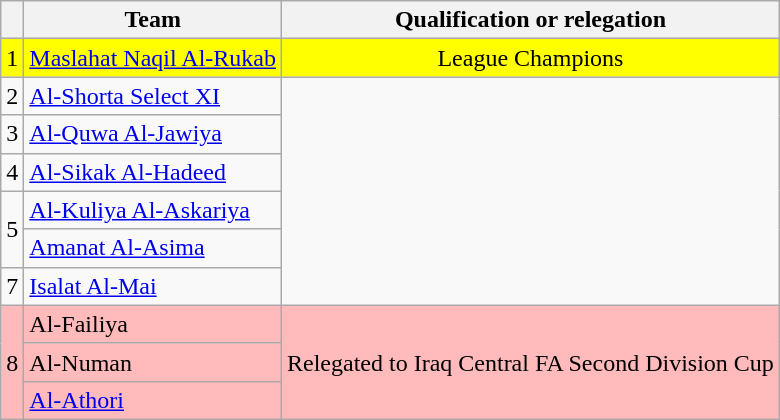<table class="wikitable" style="text-align: center">
<tr>
<th><strong></strong></th>
<th><strong>Team</strong></th>
<th><strong>Qualification or relegation</strong></th>
</tr>
<tr>
<td style="background:#FFFF00">1</td>
<td style="background:#FFFF00; text-align: left"><a href='#'>Maslahat Naqil Al-Rukab</a></td>
<td style="background:#FFFF00">League Champions</td>
</tr>
<tr>
<td>2</td>
<td style="text-align: left"><a href='#'>Al-Shorta Select XI</a></td>
</tr>
<tr>
<td>3</td>
<td style="text-align: left"><a href='#'>Al-Quwa Al-Jawiya</a></td>
</tr>
<tr>
<td>4</td>
<td style="text-align: left"><a href='#'>Al-Sikak Al-Hadeed</a></td>
</tr>
<tr>
<td rowspan=2>5</td>
<td style="text-align: left"><a href='#'>Al-Kuliya Al-Askariya</a></td>
</tr>
<tr>
<td style="text-align: left"><a href='#'>Amanat Al-Asima</a></td>
</tr>
<tr>
<td>7</td>
<td style="text-align: left"><a href='#'>Isalat Al-Mai</a></td>
</tr>
<tr>
<td bgcolor=FFBBBB rowspan=3>8</td>
<td bgcolor=FFBBBB style="text-align: left">Al-Failiya</td>
<td bgcolor=FFBBBB rowspan=3>Relegated to Iraq Central FA Second Division Cup</td>
</tr>
<tr>
<td bgcolor=FFBBBB style="text-align: left">Al-Numan</td>
</tr>
<tr>
<td bgcolor=FFBBBB style="text-align: left"><a href='#'>Al-Athori</a></td>
</tr>
</table>
